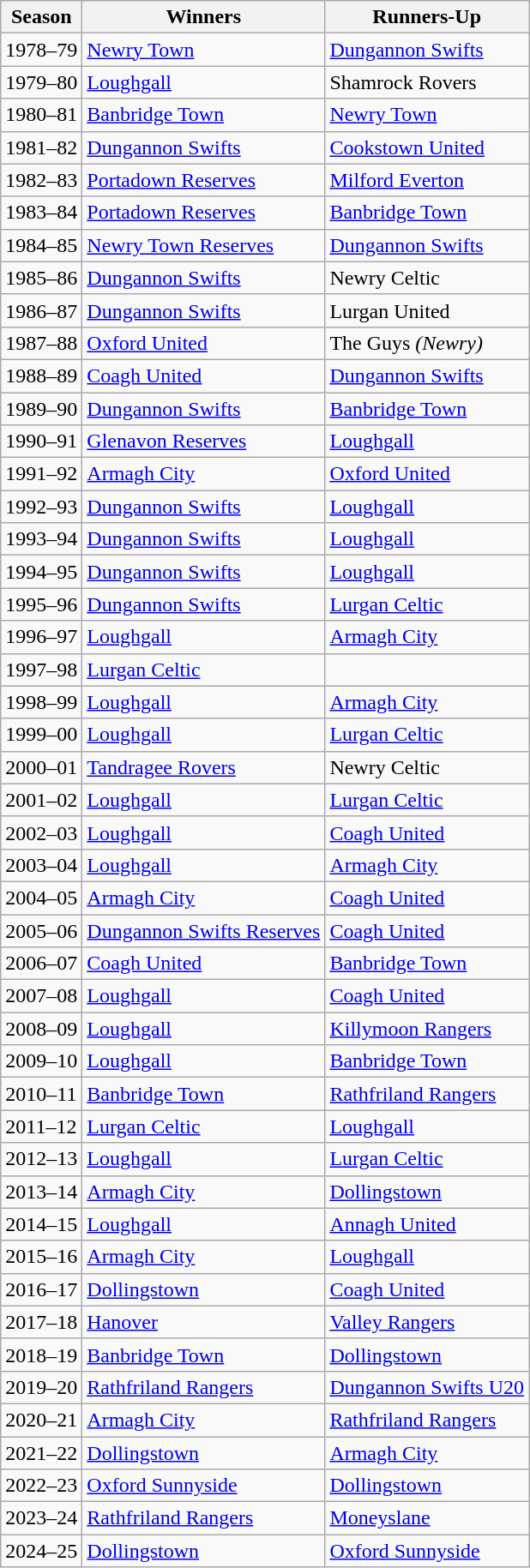<table class="wikitable">
<tr>
<th>Season</th>
<th>Winners</th>
<th>Runners-Up</th>
</tr>
<tr>
<td>1978–79</td>
<td><a href='#'>Newry Town</a></td>
<td><a href='#'>Dungannon Swifts</a></td>
</tr>
<tr>
<td>1979–80</td>
<td><a href='#'>Loughgall</a></td>
<td>Shamrock Rovers</td>
</tr>
<tr>
<td>1980–81</td>
<td><a href='#'>Banbridge Town</a></td>
<td><a href='#'>Newry Town</a></td>
</tr>
<tr>
<td>1981–82</td>
<td><a href='#'>Dungannon Swifts</a></td>
<td><a href='#'>Cookstown United</a></td>
</tr>
<tr>
<td>1982–83</td>
<td><a href='#'>Portadown Reserves</a></td>
<td><a href='#'>Milford Everton</a></td>
</tr>
<tr>
<td>1983–84</td>
<td><a href='#'>Portadown Reserves</a></td>
<td><a href='#'>Banbridge Town</a></td>
</tr>
<tr>
<td>1984–85</td>
<td><a href='#'>Newry Town Reserves</a></td>
<td><a href='#'>Dungannon Swifts</a></td>
</tr>
<tr>
<td>1985–86</td>
<td><a href='#'>Dungannon Swifts</a></td>
<td>Newry Celtic</td>
</tr>
<tr>
<td>1986–87</td>
<td><a href='#'>Dungannon Swifts</a></td>
<td>Lurgan United</td>
</tr>
<tr>
<td>1987–88</td>
<td><a href='#'>Oxford United</a></td>
<td>The Guys <em>(Newry)</em></td>
</tr>
<tr>
<td>1988–89</td>
<td><a href='#'>Coagh United</a></td>
<td><a href='#'>Dungannon Swifts</a></td>
</tr>
<tr>
<td>1989–90</td>
<td><a href='#'>Dungannon Swifts</a></td>
<td><a href='#'>Banbridge Town</a></td>
</tr>
<tr>
<td>1990–91</td>
<td><a href='#'>Glenavon Reserves</a></td>
<td><a href='#'>Loughgall</a></td>
</tr>
<tr>
<td>1991–92</td>
<td><a href='#'>Armagh City</a></td>
<td><a href='#'>Oxford United</a></td>
</tr>
<tr>
<td>1992–93</td>
<td><a href='#'>Dungannon Swifts</a></td>
<td><a href='#'>Loughgall</a></td>
</tr>
<tr>
<td>1993–94</td>
<td><a href='#'>Dungannon Swifts</a></td>
<td><a href='#'>Loughgall</a></td>
</tr>
<tr>
<td>1994–95</td>
<td><a href='#'>Dungannon Swifts</a></td>
<td><a href='#'>Loughgall</a></td>
</tr>
<tr>
<td>1995–96</td>
<td><a href='#'>Dungannon Swifts</a></td>
<td><a href='#'>Lurgan Celtic</a></td>
</tr>
<tr>
<td>1996–97</td>
<td><a href='#'>Loughgall</a></td>
<td><a href='#'>Armagh City</a></td>
</tr>
<tr>
<td>1997–98</td>
<td><a href='#'>Lurgan Celtic</a></td>
<td></td>
</tr>
<tr>
<td>1998–99</td>
<td><a href='#'>Loughgall</a></td>
<td><a href='#'>Armagh City</a></td>
</tr>
<tr>
<td>1999–00</td>
<td><a href='#'>Loughgall</a></td>
<td><a href='#'>Lurgan Celtic</a></td>
</tr>
<tr>
<td>2000–01</td>
<td><a href='#'>Tandragee Rovers</a></td>
<td>Newry Celtic</td>
</tr>
<tr>
<td>2001–02</td>
<td><a href='#'>Loughgall</a></td>
<td><a href='#'>Lurgan Celtic</a></td>
</tr>
<tr>
<td>2002–03</td>
<td><a href='#'>Loughgall</a></td>
<td><a href='#'>Coagh United</a></td>
</tr>
<tr>
<td>2003–04</td>
<td><a href='#'>Loughgall</a></td>
<td><a href='#'>Armagh City</a></td>
</tr>
<tr>
<td>2004–05</td>
<td><a href='#'>Armagh City</a></td>
<td><a href='#'>Coagh United</a></td>
</tr>
<tr>
<td>2005–06</td>
<td><a href='#'>Dungannon Swifts Reserves</a></td>
<td><a href='#'>Coagh United</a></td>
</tr>
<tr>
<td>2006–07</td>
<td><a href='#'>Coagh United</a></td>
<td><a href='#'>Banbridge Town</a></td>
</tr>
<tr>
<td>2007–08</td>
<td><a href='#'>Loughgall</a></td>
<td><a href='#'>Coagh United</a></td>
</tr>
<tr>
<td>2008–09</td>
<td><a href='#'>Loughgall</a></td>
<td><a href='#'>Killymoon Rangers</a></td>
</tr>
<tr>
<td>2009–10</td>
<td><a href='#'>Loughgall</a></td>
<td><a href='#'>Banbridge Town</a></td>
</tr>
<tr>
<td>2010–11</td>
<td><a href='#'>Banbridge Town</a></td>
<td><a href='#'>Rathfriland Rangers</a></td>
</tr>
<tr>
<td>2011–12</td>
<td><a href='#'>Lurgan Celtic</a></td>
<td><a href='#'>Loughgall</a></td>
</tr>
<tr>
<td>2012–13</td>
<td><a href='#'>Loughgall</a></td>
<td><a href='#'>Lurgan Celtic</a></td>
</tr>
<tr>
<td>2013–14</td>
<td><a href='#'>Armagh City</a></td>
<td><a href='#'>Dollingstown</a></td>
</tr>
<tr>
<td>2014–15</td>
<td><a href='#'>Loughgall</a></td>
<td><a href='#'>Annagh United</a></td>
</tr>
<tr>
<td>2015–16</td>
<td><a href='#'>Armagh City</a></td>
<td><a href='#'>Loughgall</a></td>
</tr>
<tr>
<td>2016–17</td>
<td><a href='#'>Dollingstown</a></td>
<td><a href='#'>Coagh United</a></td>
</tr>
<tr>
<td>2017–18</td>
<td><a href='#'>Hanover</a></td>
<td><a href='#'>Valley Rangers</a></td>
</tr>
<tr>
<td>2018–19</td>
<td><a href='#'>Banbridge Town</a></td>
<td><a href='#'>Dollingstown</a></td>
</tr>
<tr>
<td>2019–20</td>
<td><a href='#'>Rathfriland Rangers</a></td>
<td><a href='#'>Dungannon Swifts U20</a></td>
</tr>
<tr>
<td>2020–21</td>
<td><a href='#'>Armagh City</a></td>
<td><a href='#'>Rathfriland Rangers</a></td>
</tr>
<tr>
<td>2021–22</td>
<td><a href='#'>Dollingstown</a></td>
<td><a href='#'>Armagh City</a></td>
</tr>
<tr>
<td>2022–23</td>
<td><a href='#'>Oxford Sunnyside</a></td>
<td><a href='#'>Dollingstown</a></td>
</tr>
<tr>
<td>2023–24</td>
<td><a href='#'>Rathfriland Rangers</a></td>
<td><a href='#'>Moneyslane</a></td>
</tr>
<tr>
<td>2024–25</td>
<td><a href='#'>Dollingstown</a></td>
<td><a href='#'>Oxford Sunnyside</a></td>
</tr>
</table>
